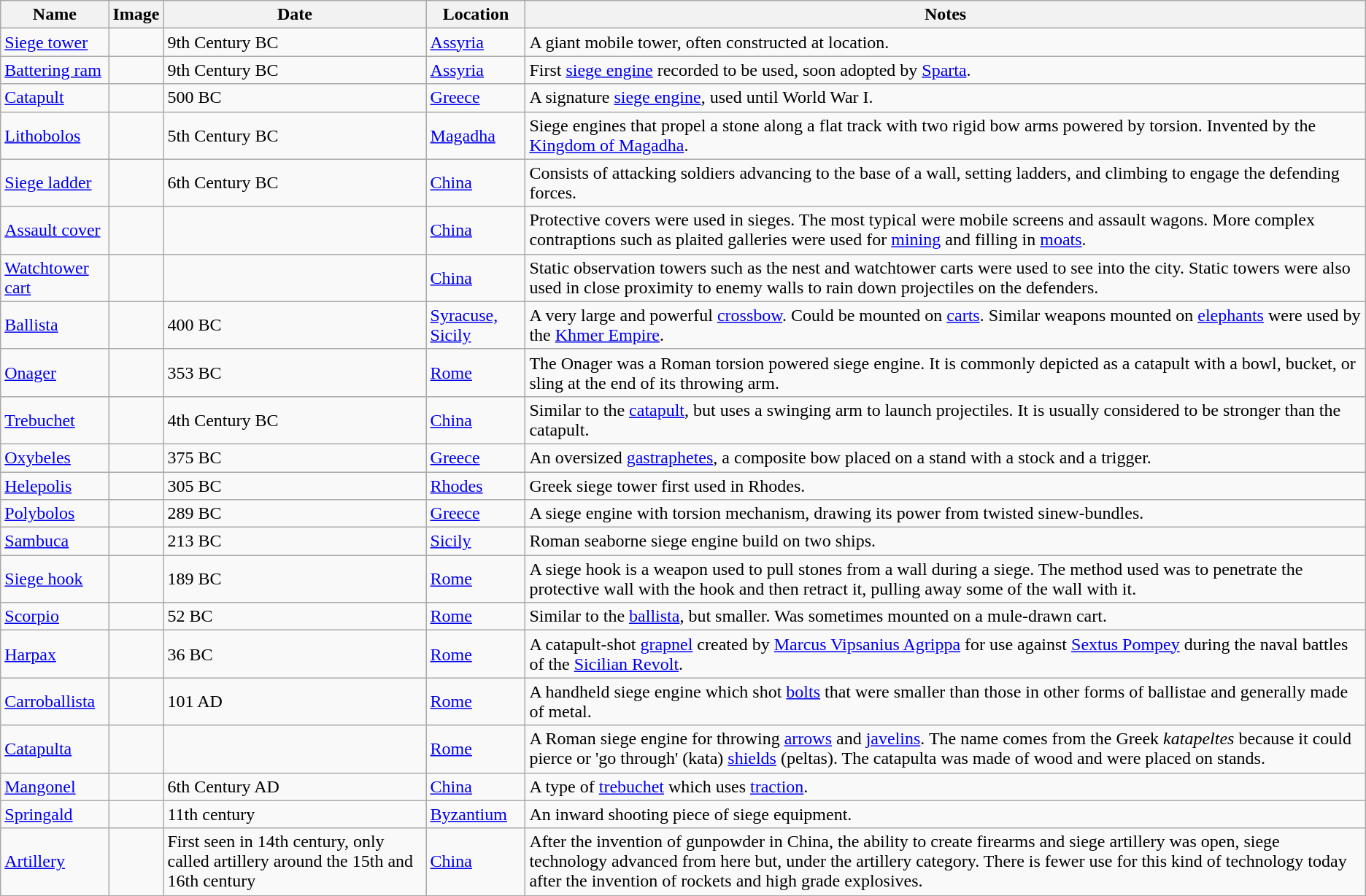<table class="wikitable sortable">
<tr>
<th>Name</th>
<th>Image</th>
<th>Date</th>
<th>Location</th>
<th>Notes</th>
</tr>
<tr>
<td><a href='#'>Siege tower</a></td>
<td></td>
<td>9th Century BC</td>
<td><a href='#'>Assyria</a></td>
<td>A giant mobile tower, often constructed at location.</td>
</tr>
<tr>
<td><a href='#'>Battering ram</a></td>
<td></td>
<td>9th Century BC</td>
<td><a href='#'>Assyria</a></td>
<td>First <a href='#'>siege engine</a> recorded to be used, soon adopted by <a href='#'>Sparta</a>.</td>
</tr>
<tr>
<td><a href='#'>Catapult</a></td>
<td></td>
<td>500 BC</td>
<td><a href='#'>Greece</a></td>
<td>A signature <a href='#'>siege engine</a>, used until World War I.</td>
</tr>
<tr>
<td><a href='#'>Lithobolos</a></td>
<td></td>
<td>5th Century BC</td>
<td><a href='#'>Magadha</a></td>
<td>Siege engines that propel a stone along a flat track with two rigid bow arms powered by torsion. Invented by the <a href='#'>Kingdom of Magadha</a>.</td>
</tr>
<tr>
<td><a href='#'>Siege ladder</a></td>
<td></td>
<td>6th Century BC</td>
<td><a href='#'>China</a></td>
<td>Consists of attacking soldiers advancing to the base of a wall, setting ladders, and climbing to engage the defending forces.</td>
</tr>
<tr>
<td><a href='#'>Assault cover</a></td>
<td></td>
<td></td>
<td><a href='#'>China</a></td>
<td>Protective covers were used in sieges. The most typical were mobile screens and assault wagons. More complex contraptions such as plaited galleries were used for <a href='#'>mining</a> and filling in <a href='#'>moats</a>.</td>
</tr>
<tr>
<td><a href='#'>Watchtower cart</a></td>
<td></td>
<td></td>
<td><a href='#'>China</a></td>
<td>Static observation towers such as the nest and watchtower carts were used to see into the city. Static towers were also used in close proximity to enemy walls to rain down projectiles on the defenders.</td>
</tr>
<tr>
<td><a href='#'>Ballista</a></td>
<td></td>
<td>400 BC</td>
<td><a href='#'>Syracuse, Sicily</a></td>
<td>A very large and powerful <a href='#'>crossbow</a>. Could be mounted on <a href='#'>carts</a>. Similar weapons mounted on <a href='#'>elephants</a> were used by the <a href='#'>Khmer Empire</a>.</td>
</tr>
<tr>
<td><a href='#'>Onager</a></td>
<td></td>
<td>353 BC</td>
<td><a href='#'>Rome</a></td>
<td>The Onager was a Roman torsion powered siege engine. It is commonly depicted as a catapult with a bowl, bucket, or sling at the end of its throwing arm.</td>
</tr>
<tr>
<td><a href='#'>Trebuchet</a></td>
<td></td>
<td>4th Century BC</td>
<td><a href='#'>China</a></td>
<td>Similar to the <a href='#'>catapult</a>, but uses a swinging arm to launch projectiles. It is usually considered to be stronger than the catapult.</td>
</tr>
<tr>
<td><a href='#'>Oxybeles</a></td>
<td></td>
<td>375 BC</td>
<td><a href='#'>Greece</a></td>
<td>An oversized <a href='#'>gastraphetes</a>, a composite bow placed on a stand with a stock and a trigger.</td>
</tr>
<tr>
<td><a href='#'>Helepolis</a></td>
<td></td>
<td>305 BC</td>
<td><a href='#'>Rhodes</a></td>
<td>Greek siege tower first used in Rhodes.</td>
</tr>
<tr>
<td><a href='#'>Polybolos</a></td>
<td></td>
<td>289 BC</td>
<td><a href='#'>Greece</a></td>
<td>A siege engine with torsion mechanism, drawing its power from twisted sinew-bundles.</td>
</tr>
<tr>
<td><a href='#'>Sambuca</a></td>
<td></td>
<td>213 BC</td>
<td><a href='#'>Sicily</a></td>
<td>Roman seaborne siege engine build on two ships.</td>
</tr>
<tr>
<td><a href='#'>Siege hook</a></td>
<td></td>
<td>189 BC</td>
<td><a href='#'>Rome</a></td>
<td>A siege hook is a weapon used to pull stones from a wall during a siege. The method used was to penetrate the protective wall with the hook and then retract it, pulling away some of the wall with it.</td>
</tr>
<tr>
<td><a href='#'>Scorpio</a></td>
<td></td>
<td>52 BC</td>
<td><a href='#'>Rome</a></td>
<td>Similar to the <a href='#'>ballista</a>, but smaller. Was sometimes mounted on a mule-drawn cart.</td>
</tr>
<tr>
<td><a href='#'>Harpax</a></td>
<td></td>
<td>36 BC</td>
<td><a href='#'>Rome</a></td>
<td>A catapult-shot <a href='#'>grapnel</a> created by <a href='#'>Marcus Vipsanius Agrippa</a> for use against <a href='#'>Sextus Pompey</a> during the naval battles of the <a href='#'>Sicilian Revolt</a>.</td>
</tr>
<tr>
<td><a href='#'>Carroballista</a></td>
<td></td>
<td>101 AD</td>
<td><a href='#'>Rome</a></td>
<td>A handheld siege engine which shot <a href='#'>bolts</a> that were smaller than those in other forms of ballistae and generally made of metal.</td>
</tr>
<tr>
<td><a href='#'>Catapulta</a></td>
<td></td>
<td></td>
<td><a href='#'>Rome</a></td>
<td>A Roman siege engine for throwing <a href='#'>arrows</a> and <a href='#'>javelins</a>. The name comes from the Greek <em>katapeltes</em> because it could pierce or 'go through' (kata) <a href='#'>shields</a> (peltas). The catapulta was made of wood and were placed on stands.</td>
</tr>
<tr>
<td><a href='#'>Mangonel</a></td>
<td></td>
<td>6th Century AD</td>
<td><a href='#'>China</a></td>
<td>A type of <a href='#'>trebuchet</a> which uses <a href='#'>traction</a>.</td>
</tr>
<tr>
<td><a href='#'>Springald</a></td>
<td></td>
<td>11th century</td>
<td><a href='#'>Byzantium</a></td>
<td>An inward shooting piece of siege equipment.</td>
</tr>
<tr>
<td><a href='#'>Artillery</a></td>
<td></td>
<td>First seen in 14th century, only called artillery around the 15th and 16th century </td>
<td><a href='#'>China</a></td>
<td>After the invention of gunpowder in China, the ability to create firearms and siege artillery was open, siege technology advanced from here but, under the artillery category.  There is fewer use for this kind of technology today after the invention of rockets and high grade explosives.</td>
</tr>
</table>
